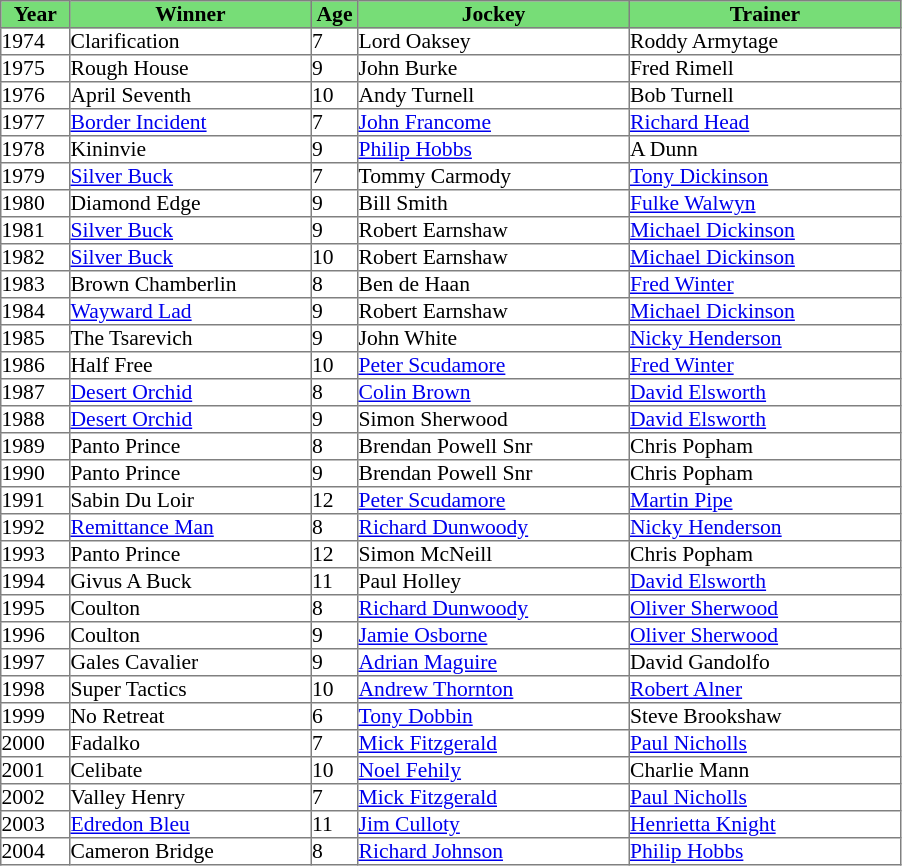<table class = "sortable" | border="1" cellpadding="0" style="border-collapse: collapse; font-size:90%">
<tr bgcolor="#77dd77" align="center">
<td style="width:45px"><strong>Year</strong></td>
<td style="width:160px"><strong>Winner</strong></td>
<td style="width:30px"><strong>Age</strong></td>
<td style="width:180px"><strong>Jockey</strong></td>
<td style="width:180px"><strong>Trainer</strong></td>
</tr>
<tr>
<td>1974 </td>
<td>Clarification</td>
<td>7</td>
<td>Lord Oaksey</td>
<td>Roddy Armytage</td>
</tr>
<tr>
<td>1975</td>
<td>Rough House</td>
<td>9</td>
<td>John Burke</td>
<td>Fred Rimell</td>
</tr>
<tr>
<td>1976</td>
<td>April Seventh</td>
<td>10</td>
<td>Andy Turnell</td>
<td>Bob Turnell</td>
</tr>
<tr>
<td>1977</td>
<td><a href='#'>Border Incident</a></td>
<td>7</td>
<td><a href='#'>John Francome</a></td>
<td><a href='#'>Richard Head</a></td>
</tr>
<tr>
<td>1978</td>
<td>Kininvie</td>
<td>9</td>
<td><a href='#'>Philip Hobbs</a></td>
<td>A Dunn</td>
</tr>
<tr>
<td>1979</td>
<td><a href='#'>Silver Buck</a></td>
<td>7</td>
<td>Tommy Carmody</td>
<td><a href='#'>Tony Dickinson</a></td>
</tr>
<tr>
<td>1980</td>
<td>Diamond Edge</td>
<td>9</td>
<td>Bill Smith</td>
<td><a href='#'>Fulke Walwyn</a></td>
</tr>
<tr>
<td>1981</td>
<td><a href='#'>Silver Buck</a></td>
<td>9</td>
<td>Robert Earnshaw</td>
<td><a href='#'>Michael Dickinson</a></td>
</tr>
<tr>
<td>1982</td>
<td><a href='#'>Silver Buck</a></td>
<td>10</td>
<td>Robert Earnshaw</td>
<td><a href='#'>Michael Dickinson</a></td>
</tr>
<tr>
<td>1983</td>
<td>Brown Chamberlin</td>
<td>8</td>
<td>Ben de Haan</td>
<td><a href='#'>Fred Winter</a></td>
</tr>
<tr>
<td>1984</td>
<td><a href='#'>Wayward Lad</a></td>
<td>9</td>
<td>Robert Earnshaw</td>
<td><a href='#'>Michael Dickinson</a></td>
</tr>
<tr>
<td>1985</td>
<td>The Tsarevich</td>
<td>9</td>
<td>John White</td>
<td><a href='#'>Nicky Henderson</a></td>
</tr>
<tr>
<td>1986</td>
<td>Half Free</td>
<td>10</td>
<td><a href='#'>Peter Scudamore</a></td>
<td><a href='#'>Fred Winter</a></td>
</tr>
<tr>
<td>1987</td>
<td><a href='#'>Desert Orchid</a></td>
<td>8</td>
<td><a href='#'>Colin Brown</a></td>
<td><a href='#'>David Elsworth</a></td>
</tr>
<tr>
<td>1988</td>
<td><a href='#'>Desert Orchid</a></td>
<td>9</td>
<td>Simon Sherwood</td>
<td><a href='#'>David Elsworth</a></td>
</tr>
<tr>
<td>1989</td>
<td>Panto Prince</td>
<td>8</td>
<td>Brendan Powell Snr</td>
<td>Chris Popham</td>
</tr>
<tr>
<td>1990</td>
<td>Panto Prince</td>
<td>9</td>
<td>Brendan Powell Snr</td>
<td>Chris Popham</td>
</tr>
<tr>
<td>1991</td>
<td>Sabin Du Loir</td>
<td>12</td>
<td><a href='#'>Peter Scudamore</a></td>
<td><a href='#'>Martin Pipe</a></td>
</tr>
<tr>
<td>1992</td>
<td><a href='#'>Remittance Man</a></td>
<td>8</td>
<td><a href='#'>Richard Dunwoody</a></td>
<td><a href='#'>Nicky Henderson</a></td>
</tr>
<tr>
<td>1993</td>
<td>Panto Prince</td>
<td>12</td>
<td>Simon McNeill</td>
<td>Chris Popham</td>
</tr>
<tr>
<td>1994</td>
<td>Givus A Buck</td>
<td>11</td>
<td>Paul Holley</td>
<td><a href='#'>David Elsworth</a></td>
</tr>
<tr>
<td>1995</td>
<td>Coulton</td>
<td>8</td>
<td><a href='#'>Richard Dunwoody</a></td>
<td><a href='#'>Oliver Sherwood</a></td>
</tr>
<tr>
<td>1996</td>
<td>Coulton</td>
<td>9</td>
<td><a href='#'>Jamie Osborne</a></td>
<td><a href='#'>Oliver Sherwood</a></td>
</tr>
<tr>
<td>1997</td>
<td>Gales Cavalier</td>
<td>9</td>
<td><a href='#'>Adrian Maguire</a></td>
<td>David Gandolfo</td>
</tr>
<tr>
<td>1998</td>
<td>Super Tactics</td>
<td>10</td>
<td><a href='#'>Andrew Thornton</a></td>
<td><a href='#'>Robert Alner</a></td>
</tr>
<tr>
<td>1999</td>
<td>No Retreat</td>
<td>6</td>
<td><a href='#'>Tony Dobbin</a></td>
<td>Steve Brookshaw</td>
</tr>
<tr>
<td>2000</td>
<td>Fadalko</td>
<td>7</td>
<td><a href='#'>Mick Fitzgerald</a></td>
<td><a href='#'>Paul Nicholls</a></td>
</tr>
<tr>
<td>2001</td>
<td>Celibate</td>
<td>10</td>
<td><a href='#'>Noel Fehily</a></td>
<td>Charlie Mann</td>
</tr>
<tr>
<td>2002</td>
<td>Valley Henry</td>
<td>7</td>
<td><a href='#'>Mick Fitzgerald</a></td>
<td><a href='#'>Paul Nicholls</a></td>
</tr>
<tr>
<td>2003</td>
<td><a href='#'>Edredon Bleu</a></td>
<td>11</td>
<td><a href='#'>Jim Culloty</a></td>
<td><a href='#'>Henrietta Knight</a></td>
</tr>
<tr>
<td>2004</td>
<td>Cameron Bridge</td>
<td>8</td>
<td><a href='#'>Richard Johnson</a></td>
<td><a href='#'>Philip Hobbs</a></td>
</tr>
</table>
